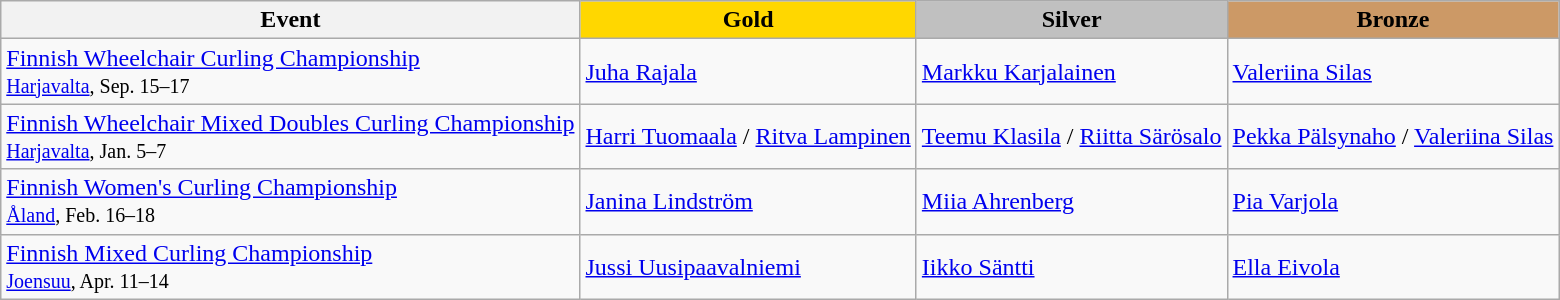<table class="wikitable">
<tr>
<th>Event</th>
<th style="background:gold">Gold</th>
<th style="background:silver">Silver</th>
<th style="background:#cc9966">Bronze</th>
</tr>
<tr>
<td><a href='#'>Finnish Wheelchair Curling Championship</a> <br> <small><a href='#'>Harjavalta</a>, Sep. 15–17</small></td>
<td><a href='#'>Juha Rajala</a></td>
<td><a href='#'>Markku Karjalainen</a></td>
<td><a href='#'>Valeriina Silas</a></td>
</tr>
<tr>
<td><a href='#'>Finnish Wheelchair Mixed Doubles Curling Championship</a> <br> <small><a href='#'>Harjavalta</a>, Jan. 5–7</small></td>
<td><a href='#'>Harri Tuomaala</a> / <a href='#'>Ritva Lampinen</a></td>
<td><a href='#'>Teemu Klasila</a> / <a href='#'>Riitta Särösalo</a></td>
<td><a href='#'>Pekka Pälsynaho</a> / <a href='#'>Valeriina Silas</a></td>
</tr>
<tr>
<td><a href='#'>Finnish Women's Curling Championship</a> <br> <small><a href='#'>Åland</a>, Feb. 16–18</small></td>
<td><a href='#'>Janina Lindström</a></td>
<td><a href='#'>Miia Ahrenberg</a></td>
<td><a href='#'>Pia Varjola</a></td>
</tr>
<tr>
<td><a href='#'>Finnish Mixed Curling Championship</a> <br> <small><a href='#'>Joensuu</a>, Apr. 11–14</small></td>
<td><a href='#'>Jussi Uusipaavalniemi</a></td>
<td><a href='#'>Iikko Säntti</a></td>
<td><a href='#'>Ella Eivola</a><br></td>
</tr>
</table>
